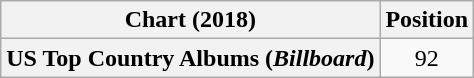<table class="wikitable plainrowheaders" style="text-align:center">
<tr>
<th scope="col">Chart (2018)</th>
<th scope="col">Position</th>
</tr>
<tr>
<th scope="row">US Top Country Albums (<em>Billboard</em>)</th>
<td>92</td>
</tr>
</table>
